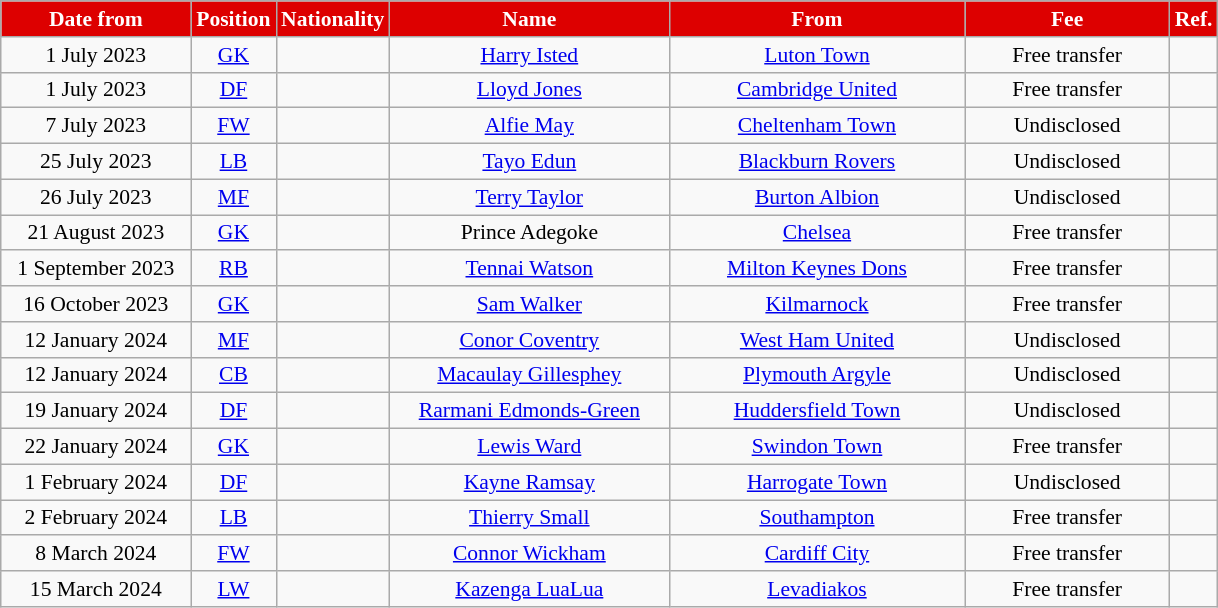<table class="wikitable"  style="text-align:center; font-size:90%; ">
<tr>
<th style="background:#DD0000; color:white; width:120px;">Date from</th>
<th style="background:#DD0000; color:white; width:50px;">Position</th>
<th style="background:#DD0000; color:white; width:50px;">Nationality</th>
<th style="background:#DD0000; color:white; width:180px;">Name</th>
<th style="background:#DD0000; color:white; width:190px;">From</th>
<th style="background:#DD0000; color:white; width:130px;">Fee</th>
<th style="background:#DD0000; color:white; width:25px;">Ref.</th>
</tr>
<tr>
<td>1 July 2023</td>
<td><a href='#'>GK</a></td>
<td></td>
<td><a href='#'>Harry Isted</a></td>
<td> <a href='#'>Luton Town</a></td>
<td>Free transfer</td>
<td></td>
</tr>
<tr>
<td>1 July 2023</td>
<td><a href='#'>DF</a></td>
<td></td>
<td><a href='#'>Lloyd Jones</a></td>
<td> <a href='#'>Cambridge United</a></td>
<td>Free transfer</td>
<td></td>
</tr>
<tr>
<td>7 July 2023</td>
<td><a href='#'>FW</a></td>
<td></td>
<td><a href='#'>Alfie May</a></td>
<td> <a href='#'>Cheltenham Town</a></td>
<td>Undisclosed</td>
<td></td>
</tr>
<tr>
<td>25 July 2023</td>
<td><a href='#'>LB</a></td>
<td></td>
<td><a href='#'>Tayo Edun</a></td>
<td> <a href='#'>Blackburn Rovers</a></td>
<td>Undisclosed</td>
<td></td>
</tr>
<tr>
<td>26 July 2023</td>
<td><a href='#'>MF</a></td>
<td></td>
<td><a href='#'>Terry Taylor</a></td>
<td> <a href='#'>Burton Albion</a></td>
<td>Undisclosed</td>
<td></td>
</tr>
<tr>
<td>21 August 2023</td>
<td><a href='#'>GK</a></td>
<td></td>
<td>Prince Adegoke</td>
<td> <a href='#'>Chelsea</a></td>
<td>Free transfer</td>
<td></td>
</tr>
<tr>
<td>1 September 2023</td>
<td><a href='#'>RB</a></td>
<td></td>
<td><a href='#'>Tennai Watson</a></td>
<td> <a href='#'>Milton Keynes Dons</a></td>
<td>Free transfer</td>
<td></td>
</tr>
<tr>
<td>16 October 2023</td>
<td><a href='#'>GK</a></td>
<td></td>
<td><a href='#'>Sam Walker</a></td>
<td> <a href='#'>Kilmarnock</a></td>
<td>Free transfer</td>
<td></td>
</tr>
<tr>
<td>12 January 2024</td>
<td><a href='#'>MF</a></td>
<td></td>
<td><a href='#'>Conor Coventry</a></td>
<td> <a href='#'>West Ham United</a></td>
<td>Undisclosed</td>
<td></td>
</tr>
<tr>
<td>12 January 2024</td>
<td><a href='#'>CB</a></td>
<td></td>
<td><a href='#'>Macaulay Gillesphey</a></td>
<td> <a href='#'>Plymouth Argyle</a></td>
<td>Undisclosed</td>
<td></td>
</tr>
<tr>
<td>19 January 2024</td>
<td><a href='#'>DF</a></td>
<td></td>
<td><a href='#'>Rarmani Edmonds-Green</a></td>
<td> <a href='#'>Huddersfield Town</a></td>
<td>Undisclosed</td>
<td></td>
</tr>
<tr>
<td>22 January 2024</td>
<td><a href='#'>GK</a></td>
<td></td>
<td><a href='#'>Lewis Ward</a></td>
<td> <a href='#'>Swindon Town</a></td>
<td>Free transfer</td>
<td></td>
</tr>
<tr>
<td>1 February 2024</td>
<td><a href='#'>DF</a></td>
<td></td>
<td><a href='#'>Kayne Ramsay</a></td>
<td> <a href='#'>Harrogate Town</a></td>
<td>Undisclosed</td>
<td></td>
</tr>
<tr>
<td>2 February 2024</td>
<td><a href='#'>LB</a></td>
<td></td>
<td><a href='#'>Thierry Small</a></td>
<td> <a href='#'>Southampton</a></td>
<td>Free transfer</td>
<td></td>
</tr>
<tr>
<td>8 March 2024</td>
<td><a href='#'>FW</a></td>
<td></td>
<td><a href='#'>Connor Wickham</a></td>
<td> <a href='#'>Cardiff City</a></td>
<td>Free transfer</td>
<td></td>
</tr>
<tr>
<td>15 March 2024</td>
<td><a href='#'>LW</a></td>
<td></td>
<td><a href='#'>Kazenga LuaLua</a></td>
<td> <a href='#'>Levadiakos</a></td>
<td>Free transfer</td>
<td></td>
</tr>
</table>
